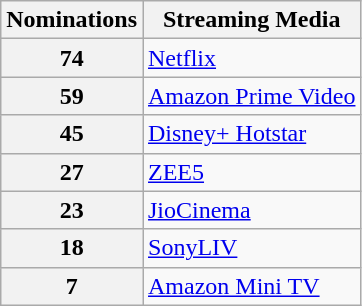<table class="wikitable" style="display:inline-table;">
<tr>
<th>Nominations</th>
<th>Streaming Media</th>
</tr>
<tr>
<th>74</th>
<td><a href='#'>Netflix</a></td>
</tr>
<tr>
<th>59</th>
<td><a href='#'>Amazon Prime Video</a></td>
</tr>
<tr>
<th>45</th>
<td><a href='#'>Disney+ Hotstar</a></td>
</tr>
<tr>
<th>27</th>
<td><a href='#'>ZEE5</a></td>
</tr>
<tr>
<th>23</th>
<td><a href='#'>JioCinema</a></td>
</tr>
<tr>
<th>18</th>
<td><a href='#'>SonyLIV</a></td>
</tr>
<tr>
<th>7</th>
<td><a href='#'>Amazon Mini TV</a></td>
</tr>
</table>
